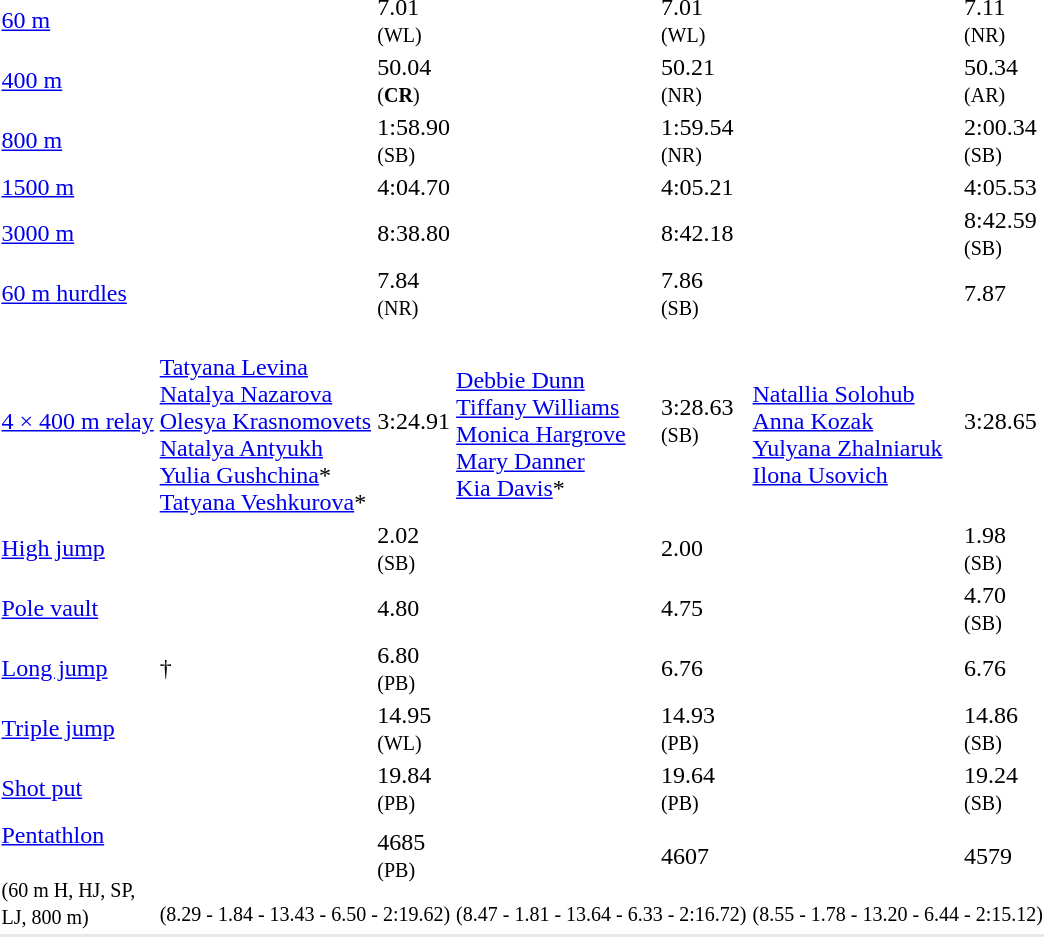<table>
<tr>
<td><a href='#'>60 m</a><br></td>
<td></td>
<td>7.01<br><small>(WL)	</small></td>
<td></td>
<td>7.01<br><small>(WL)</small></td>
<td></td>
<td>7.11<br><small>(NR)</small></td>
</tr>
<tr>
<td><a href='#'>400 m</a><br></td>
<td></td>
<td>50.04<br><small>(<strong>CR</strong>)</small></td>
<td></td>
<td>50.21<br><small>(NR)</small></td>
<td></td>
<td>50.34<br><small>(AR)</small></td>
</tr>
<tr>
<td><a href='#'>800 m</a><br></td>
<td></td>
<td>1:58.90<br><small>(SB)</small></td>
<td></td>
<td>1:59.54<br><small>(NR)</small></td>
<td></td>
<td>2:00.34<br><small>(SB)</small></td>
</tr>
<tr>
<td><a href='#'>1500 m</a><br></td>
<td></td>
<td>4:04.70</td>
<td></td>
<td>4:05.21</td>
<td></td>
<td>4:05.53</td>
</tr>
<tr>
<td><a href='#'>3000 m</a><br></td>
<td></td>
<td>8:38.80</td>
<td></td>
<td>8:42.18</td>
<td></td>
<td>8:42.59<br><small>(SB)</small></td>
</tr>
<tr>
<td><a href='#'>60 m hurdles</a><br></td>
<td></td>
<td>7.84<br><small>(NR)</small></td>
<td></td>
<td>7.86<br><small>(SB)</small></td>
<td></td>
<td>7.87</td>
</tr>
<tr>
<td><a href='#'>4 × 400 m relay</a><br></td>
<td><br><a href='#'>Tatyana Levina</a><br><a href='#'>Natalya Nazarova</a><br><a href='#'>Olesya Krasnomovets</a><br><a href='#'>Natalya Antyukh</a><br><a href='#'>Yulia Gushchina</a>*<br><a href='#'>Tatyana Veshkurova</a>*</td>
<td>3:24.91</td>
<td><br><a href='#'>Debbie Dunn</a><br><a href='#'>Tiffany Williams</a><br><a href='#'>Monica Hargrove</a><br><a href='#'>Mary Danner</a><br><a href='#'>Kia Davis</a>*</td>
<td>3:28.63<br><small>(SB)</small></td>
<td><br><a href='#'>Natallia Solohub</a><br><a href='#'>Anna Kozak</a><br><a href='#'>Yulyana Zhalniaruk</a><br><a href='#'>Ilona Usovich</a></td>
<td>3:28.65</td>
</tr>
<tr>
<td><a href='#'>High jump</a><br></td>
<td></td>
<td>2.02<br><small>(SB)</small></td>
<td></td>
<td>2.00</td>
<td></td>
<td>1.98<br><small>(SB)</small></td>
</tr>
<tr>
<td><a href='#'>Pole vault</a><br></td>
<td></td>
<td>4.80</td>
<td></td>
<td>4.75</td>
<td></td>
<td>4.70<br><small>(SB)</small></td>
</tr>
<tr>
<td><a href='#'>Long jump</a><br></td>
<td> †</td>
<td>6.80<br><small>(PB)</small></td>
<td></td>
<td>6.76</td>
<td></td>
<td>6.76</td>
</tr>
<tr>
<td><a href='#'>Triple jump</a><br></td>
<td></td>
<td>14.95<br><small>(WL)</small></td>
<td></td>
<td>14.93<br><small>(PB)</small></td>
<td></td>
<td>14.86<br><small>(SB)</small></td>
</tr>
<tr>
<td><a href='#'>Shot put</a><br></td>
<td></td>
<td>19.84<br><small>(PB)</small></td>
<td></td>
<td>19.64<br><small>(PB)</small></td>
<td></td>
<td>19.24<br><small>(SB)</small></td>
</tr>
<tr>
<td rowspan=2><a href='#'>Pentathlon</a><br><br><small>(60 m H, HJ, SP,<br>LJ, 800 m)</small></td>
<td></td>
<td>4685<br><small>(PB)</small></td>
<td></td>
<td>4607</td>
<td></td>
<td>4579</td>
</tr>
<tr>
<td colspan=2><small>(8.29 - 1.84 - 13.43 - 6.50 - 2:19.62)</small></td>
<td colspan=2><small>(8.47 - 1.81 - 13.64 - 6.33 - 2:16.72)</small></td>
<td colspan=2><small>(8.55 - 1.78 - 13.20 - 6.44 - 2:15.12)</small></td>
</tr>
<tr bgcolor= e8e8e8>
<td colspan=7></td>
</tr>
</table>
